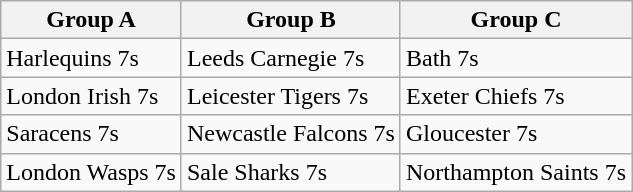<table class="wikitable">
<tr>
<th rowspan="1">Group A</th>
<th rowspan="1">Group B</th>
<th rowspan="1">Group C</th>
</tr>
<tr>
<td>Harlequins 7s</td>
<td>Leeds Carnegie 7s</td>
<td>Bath 7s</td>
</tr>
<tr>
<td>London Irish 7s</td>
<td>Leicester Tigers 7s</td>
<td>Exeter Chiefs 7s</td>
</tr>
<tr>
<td>Saracens 7s</td>
<td>Newcastle Falcons 7s</td>
<td>Gloucester 7s</td>
</tr>
<tr>
<td>London Wasps 7s</td>
<td>Sale Sharks 7s</td>
<td>Northampton Saints 7s</td>
</tr>
</table>
